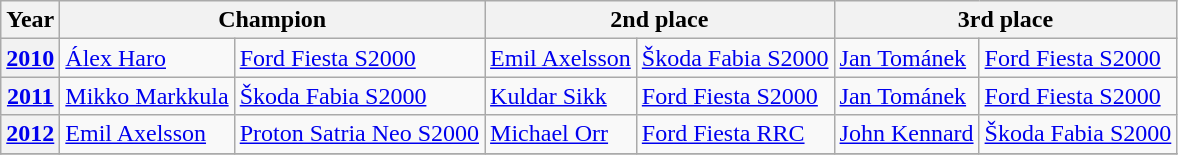<table class="wikitable">
<tr>
<th>Year</th>
<th colspan="2">Champion</th>
<th colspan="2">2nd place</th>
<th colspan="2">3rd place</th>
</tr>
<tr>
<th><a href='#'>2010</a></th>
<td> <a href='#'>Álex Haro</a></td>
<td><a href='#'>Ford Fiesta S2000</a></td>
<td> <a href='#'>Emil Axelsson</a></td>
<td><a href='#'>Škoda Fabia S2000</a></td>
<td> <a href='#'>Jan Tománek</a></td>
<td><a href='#'>Ford Fiesta S2000</a></td>
</tr>
<tr>
<th><a href='#'>2011</a></th>
<td> <a href='#'>Mikko Markkula</a></td>
<td><a href='#'>Škoda Fabia S2000</a></td>
<td> <a href='#'>Kuldar Sikk</a></td>
<td><a href='#'>Ford Fiesta S2000</a></td>
<td> <a href='#'>Jan Tománek</a></td>
<td><a href='#'>Ford Fiesta S2000</a></td>
</tr>
<tr>
<th><a href='#'>2012</a></th>
<td> <a href='#'>Emil Axelsson</a></td>
<td><a href='#'>Proton Satria Neo S2000</a></td>
<td> <a href='#'>Michael Orr</a></td>
<td><a href='#'>Ford Fiesta RRC</a></td>
<td> <a href='#'>John Kennard</a></td>
<td><a href='#'>Škoda Fabia S2000</a></td>
</tr>
<tr>
</tr>
</table>
